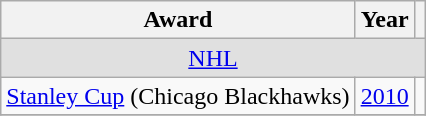<table class="wikitable">
<tr>
<th>Award</th>
<th>Year</th>
<th></th>
</tr>
<tr ALIGN="center" bgcolor="#e0e0e0">
<td colspan="3"><a href='#'>NHL</a></td>
</tr>
<tr>
<td><a href='#'>Stanley Cup</a> (Chicago Blackhawks)</td>
<td><a href='#'>2010</a></td>
<td></td>
</tr>
<tr>
</tr>
</table>
